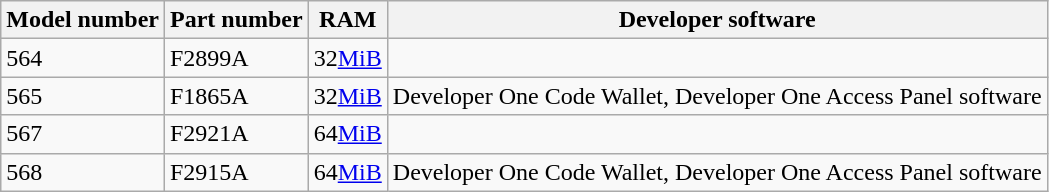<table class="wikitable">
<tr>
<th>Model number</th>
<th>Part number</th>
<th>RAM</th>
<th>Developer software </th>
</tr>
<tr>
<td>564</td>
<td>F2899A</td>
<td>32<a href='#'>MiB</a></td>
<td></td>
</tr>
<tr>
<td>565</td>
<td>F1865A</td>
<td>32<a href='#'>MiB</a></td>
<td>Developer One Code Wallet, Developer One Access Panel software</td>
</tr>
<tr>
<td>567</td>
<td>F2921A</td>
<td>64<a href='#'>MiB</a></td>
<td></td>
</tr>
<tr>
<td>568</td>
<td>F2915A</td>
<td>64<a href='#'>MiB</a></td>
<td>Developer One Code Wallet, Developer One Access Panel software</td>
</tr>
</table>
